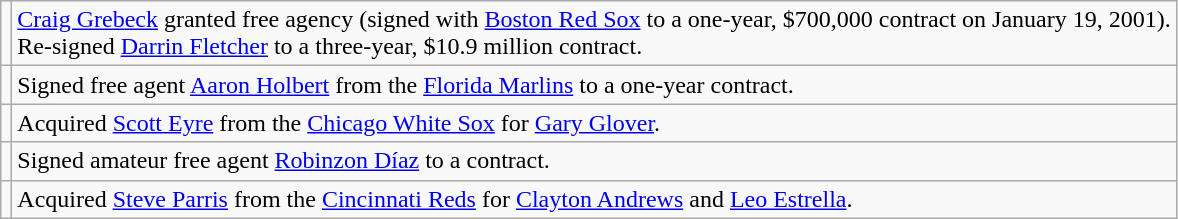<table class="wikitable">
<tr>
<td></td>
<td><a href='#'>Craig Grebeck</a> granted free agency (signed with <a href='#'>Boston Red Sox</a> to a one-year, $700,000 contract on January 19, 2001). <br>Re-signed <a href='#'>Darrin Fletcher</a> to a three-year, $10.9 million contract.</td>
</tr>
<tr>
<td></td>
<td>Signed free agent <a href='#'>Aaron Holbert</a> from the <a href='#'>Florida Marlins</a> to a one-year contract.</td>
</tr>
<tr>
<td></td>
<td>Acquired <a href='#'>Scott Eyre</a> from the <a href='#'>Chicago White Sox</a> for <a href='#'>Gary Glover</a>.</td>
</tr>
<tr>
<td></td>
<td>Signed amateur free agent <a href='#'>Robinzon Díaz</a> to a contract.</td>
</tr>
<tr>
<td></td>
<td>Acquired <a href='#'>Steve Parris</a> from the <a href='#'>Cincinnati Reds</a> for <a href='#'>Clayton Andrews</a> and <a href='#'>Leo Estrella</a>.</td>
</tr>
</table>
